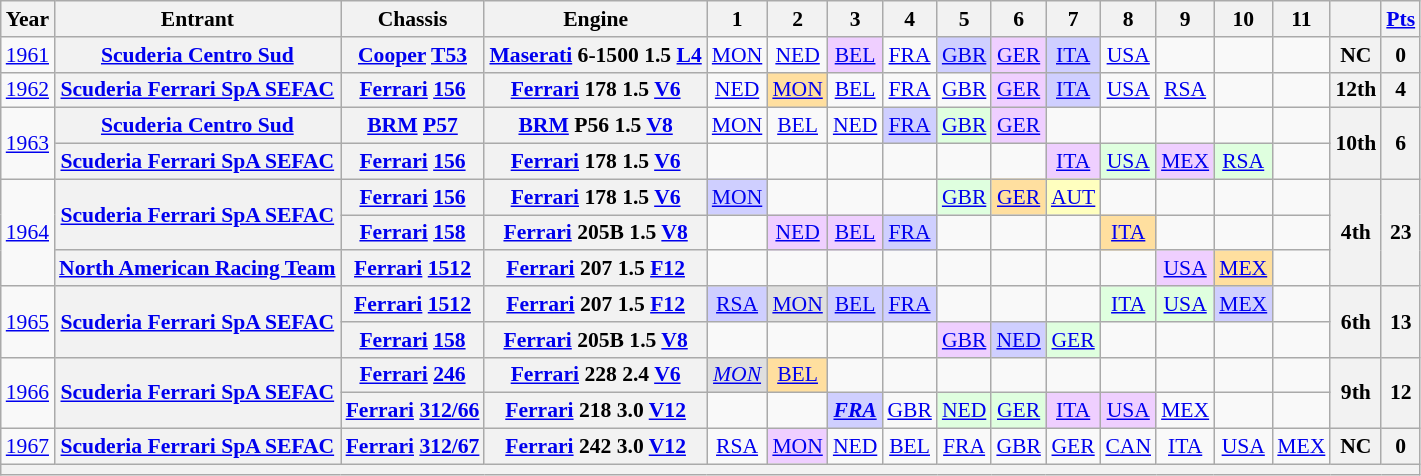<table class="wikitable" style="text-align:center; font-size:90%">
<tr>
<th>Year</th>
<th>Entrant</th>
<th>Chassis</th>
<th>Engine</th>
<th>1</th>
<th>2</th>
<th>3</th>
<th>4</th>
<th>5</th>
<th>6</th>
<th>7</th>
<th>8</th>
<th>9</th>
<th>10</th>
<th>11</th>
<th></th>
<th><a href='#'>Pts</a></th>
</tr>
<tr>
<td><a href='#'>1961</a></td>
<th><a href='#'>Scuderia Centro Sud</a></th>
<th><a href='#'>Cooper</a> <a href='#'>T53</a></th>
<th><a href='#'>Maserati</a> 6-1500 1.5 <a href='#'>L4</a></th>
<td><a href='#'>MON</a></td>
<td><a href='#'>NED</a></td>
<td style="background:#EFCFFF;"><a href='#'>BEL</a><br></td>
<td><a href='#'>FRA</a></td>
<td style="background:#CFCFFF;"><a href='#'>GBR</a><br></td>
<td style="background:#EFCFFF;"><a href='#'>GER</a><br></td>
<td style="background:#CFCFFF;"><a href='#'>ITA</a><br></td>
<td><a href='#'>USA</a></td>
<td></td>
<td></td>
<td></td>
<th>NC</th>
<th>0</th>
</tr>
<tr>
<td><a href='#'>1962</a></td>
<th><a href='#'>Scuderia Ferrari SpA SEFAC</a></th>
<th><a href='#'>Ferrari</a> <a href='#'>156</a></th>
<th><a href='#'>Ferrari</a> 178 1.5 <a href='#'>V6</a></th>
<td><a href='#'>NED</a></td>
<td style="background:#FFDF9F;"><a href='#'>MON</a><br></td>
<td><a href='#'>BEL</a></td>
<td><a href='#'>FRA</a></td>
<td><a href='#'>GBR</a></td>
<td style="background:#EFCFFF;"><a href='#'>GER</a><br></td>
<td style="background:#CFCFFF;"><a href='#'>ITA</a><br></td>
<td><a href='#'>USA</a></td>
<td><a href='#'>RSA</a></td>
<td></td>
<td></td>
<th>12th</th>
<th>4</th>
</tr>
<tr>
<td rowspan=2><a href='#'>1963</a></td>
<th><a href='#'>Scuderia Centro Sud</a></th>
<th><a href='#'>BRM</a> <a href='#'>P57</a></th>
<th><a href='#'>BRM</a> P56 1.5 <a href='#'>V8</a></th>
<td><a href='#'>MON</a></td>
<td><a href='#'>BEL</a></td>
<td><a href='#'>NED</a></td>
<td style="background:#CFCFFF;"><a href='#'>FRA</a><br></td>
<td style="background:#DFFFDF;"><a href='#'>GBR</a><br></td>
<td style="background:#EFCFFF;"><a href='#'>GER</a><br></td>
<td></td>
<td></td>
<td></td>
<td></td>
<td></td>
<th rowspan=2>10th</th>
<th rowspan=2>6</th>
</tr>
<tr>
<th><a href='#'>Scuderia Ferrari SpA SEFAC</a></th>
<th><a href='#'>Ferrari</a> <a href='#'>156</a></th>
<th><a href='#'>Ferrari</a> 178 1.5 <a href='#'>V6</a></th>
<td></td>
<td></td>
<td></td>
<td></td>
<td></td>
<td></td>
<td style="background:#EFCFFF;"><a href='#'>ITA</a><br></td>
<td style="background:#DFFFDF;"><a href='#'>USA</a><br></td>
<td style="background:#EFCFFF;"><a href='#'>MEX</a><br></td>
<td style="background:#DFFFDF;"><a href='#'>RSA</a><br></td>
<td></td>
</tr>
<tr>
<td rowspan=3><a href='#'>1964</a></td>
<th rowspan=2><a href='#'>Scuderia Ferrari SpA SEFAC</a></th>
<th><a href='#'>Ferrari</a> <a href='#'>156</a></th>
<th><a href='#'>Ferrari</a> 178 1.5 <a href='#'>V6</a></th>
<td style="background:#CFCFFF;"><a href='#'>MON</a><br></td>
<td></td>
<td></td>
<td></td>
<td style="background:#DFFFDF;"><a href='#'>GBR</a><br></td>
<td style="background:#FFDF9F;"><a href='#'>GER</a><br></td>
<td style="background:#FFFFBF;"><a href='#'>AUT</a><br></td>
<td></td>
<td></td>
<td></td>
<td></td>
<th rowspan=3>4th</th>
<th rowspan=3>23</th>
</tr>
<tr>
<th><a href='#'>Ferrari</a> <a href='#'>158</a></th>
<th><a href='#'>Ferrari</a> 205B 1.5 <a href='#'>V8</a></th>
<td></td>
<td style="background:#EFCFFF;"><a href='#'>NED</a><br></td>
<td style="background:#EFCFFF;"><a href='#'>BEL</a><br></td>
<td style="background:#CFCFFF;"><a href='#'>FRA</a><br></td>
<td></td>
<td></td>
<td></td>
<td style="background:#FFDF9F;"><a href='#'>ITA</a><br></td>
<td></td>
<td></td>
<td></td>
</tr>
<tr>
<th><a href='#'>North American Racing Team</a></th>
<th><a href='#'>Ferrari</a> <a href='#'>1512</a></th>
<th><a href='#'>Ferrari</a> 207 1.5 <a href='#'>F12</a></th>
<td></td>
<td></td>
<td></td>
<td></td>
<td></td>
<td></td>
<td></td>
<td></td>
<td style="background:#EFCFFF;"><a href='#'>USA</a><br></td>
<td style="background:#FFDF9F;"><a href='#'>MEX</a><br></td>
<td></td>
</tr>
<tr>
<td rowspan=2><a href='#'>1965</a></td>
<th rowspan=2><a href='#'>Scuderia Ferrari SpA SEFAC</a></th>
<th><a href='#'>Ferrari</a> <a href='#'>1512</a></th>
<th><a href='#'>Ferrari</a> 207 1.5 <a href='#'>F12</a></th>
<td style="background:#CFCFFF;"><a href='#'>RSA</a><br></td>
<td style="background:#DFDFDF;"><a href='#'>MON</a><br></td>
<td style="background:#CFCFFF;"><a href='#'>BEL</a><br></td>
<td style="background:#CFCFFF;"><a href='#'>FRA</a><br></td>
<td></td>
<td></td>
<td></td>
<td style="background:#DFFFDF;"><a href='#'>ITA</a><br></td>
<td style="background:#DFFFDF;"><a href='#'>USA</a><br></td>
<td style="background:#CFCFFF;"><a href='#'>MEX</a><br></td>
<td></td>
<th rowspan=2>6th</th>
<th rowspan=2>13</th>
</tr>
<tr>
<th><a href='#'>Ferrari</a> <a href='#'>158</a></th>
<th><a href='#'>Ferrari</a> 205B 1.5 <a href='#'>V8</a></th>
<td></td>
<td></td>
<td></td>
<td></td>
<td style="background:#EFCFFF;"><a href='#'>GBR</a><br></td>
<td style="background:#CFCFFF;"><a href='#'>NED</a><br></td>
<td style="background:#DFFFDF;"><a href='#'>GER</a><br></td>
<td></td>
<td></td>
<td></td>
<td></td>
</tr>
<tr>
<td rowspan=2><a href='#'>1966</a></td>
<th rowspan=2><a href='#'>Scuderia Ferrari SpA SEFAC</a></th>
<th><a href='#'>Ferrari</a> <a href='#'>246</a></th>
<th><a href='#'>Ferrari</a> 228 2.4 <a href='#'>V6</a></th>
<td style="background:#DFDFDF;"><em><a href='#'>MON</a></em><br></td>
<td style="background:#FFDF9F;"><a href='#'>BEL</a><br></td>
<td></td>
<td></td>
<td></td>
<td></td>
<td></td>
<td></td>
<td></td>
<td></td>
<td></td>
<th rowspan=2>9th</th>
<th rowspan=2>12</th>
</tr>
<tr>
<th><a href='#'>Ferrari</a> <a href='#'>312/66</a></th>
<th><a href='#'>Ferrari</a> 218 3.0 <a href='#'>V12</a></th>
<td></td>
<td></td>
<td style="background:#CFCFFF;"><strong><em><a href='#'>FRA</a></em></strong><br></td>
<td><a href='#'>GBR</a></td>
<td style="background:#DFFFDF;"><a href='#'>NED</a><br></td>
<td style="background:#DFFFDF;"><a href='#'>GER</a><br></td>
<td style="background:#EFCFFF;"><a href='#'>ITA</a><br></td>
<td style="background:#EFCFFF;"><a href='#'>USA</a><br></td>
<td><a href='#'>MEX</a></td>
<td></td>
<td></td>
</tr>
<tr>
<td><a href='#'>1967</a></td>
<th><a href='#'>Scuderia Ferrari SpA SEFAC</a></th>
<th><a href='#'>Ferrari</a> <a href='#'>312/67</a></th>
<th><a href='#'>Ferrari</a> 242 3.0 <a href='#'>V12</a></th>
<td><a href='#'>RSA</a></td>
<td style="background:#EFCFFF;"><a href='#'>MON</a><br></td>
<td><a href='#'>NED</a></td>
<td><a href='#'>BEL</a></td>
<td><a href='#'>FRA</a></td>
<td><a href='#'>GBR</a></td>
<td><a href='#'>GER</a></td>
<td><a href='#'>CAN</a></td>
<td><a href='#'>ITA</a></td>
<td><a href='#'>USA</a></td>
<td><a href='#'>MEX</a></td>
<th>NC</th>
<th>0</th>
</tr>
<tr>
<th colspan=18></th>
</tr>
</table>
